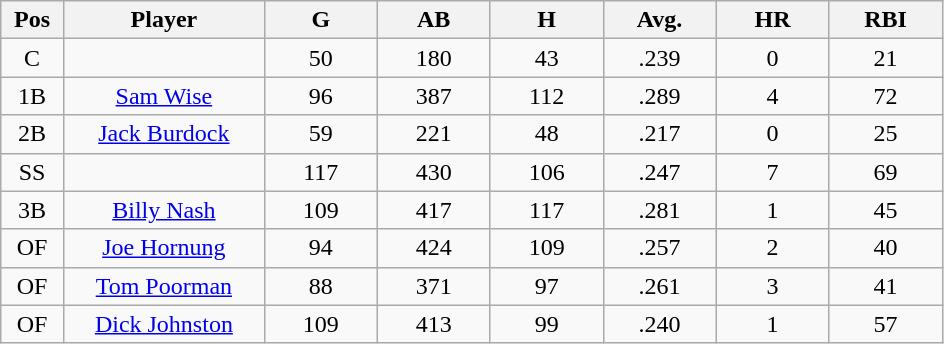<table class="wikitable sortable">
<tr>
<th bgcolor="#DDDDFF" width="5%">Pos</th>
<th bgcolor="#DDDDFF" width="16%">Player</th>
<th bgcolor="#DDDDFF" width="9%">G</th>
<th bgcolor="#DDDDFF" width="9%">AB</th>
<th bgcolor="#DDDDFF" width="9%">H</th>
<th bgcolor="#DDDDFF" width="9%">Avg.</th>
<th bgcolor="#DDDDFF" width="9%">HR</th>
<th bgcolor="#DDDDFF" width="9%">RBI</th>
</tr>
<tr align="center">
<td>C</td>
<td></td>
<td>50</td>
<td>180</td>
<td>43</td>
<td>.239</td>
<td>0</td>
<td>21</td>
</tr>
<tr align="center">
<td>1B</td>
<td><a href='#'>Sam Wise</a></td>
<td>96</td>
<td>387</td>
<td>112</td>
<td>.289</td>
<td>4</td>
<td>72</td>
</tr>
<tr align=center>
<td>2B</td>
<td><a href='#'>Jack Burdock</a></td>
<td>59</td>
<td>221</td>
<td>48</td>
<td>.217</td>
<td>0</td>
<td>25</td>
</tr>
<tr align=center>
<td>SS</td>
<td></td>
<td>117</td>
<td>430</td>
<td>106</td>
<td>.247</td>
<td>7</td>
<td>69</td>
</tr>
<tr align="center">
<td>3B</td>
<td><a href='#'>Billy Nash</a></td>
<td>109</td>
<td>417</td>
<td>117</td>
<td>.281</td>
<td>1</td>
<td>45</td>
</tr>
<tr align=center>
<td>OF</td>
<td><a href='#'>Joe Hornung</a></td>
<td>94</td>
<td>424</td>
<td>109</td>
<td>.257</td>
<td>2</td>
<td>40</td>
</tr>
<tr align=center>
<td>OF</td>
<td><a href='#'>Tom Poorman</a></td>
<td>88</td>
<td>371</td>
<td>97</td>
<td>.261</td>
<td>3</td>
<td>41</td>
</tr>
<tr align=center>
<td>OF</td>
<td><a href='#'>Dick Johnston</a></td>
<td>109</td>
<td>413</td>
<td>99</td>
<td>.240</td>
<td>1</td>
<td>57</td>
</tr>
</table>
